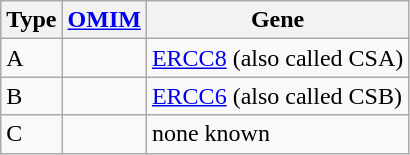<table class="wikitable">
<tr>
<th>Type</th>
<th><a href='#'>OMIM</a></th>
<th>Gene</th>
</tr>
<tr>
<td>A</td>
<td></td>
<td><a href='#'>ERCC8</a> (also called CSA)</td>
</tr>
<tr>
<td>B</td>
<td></td>
<td><a href='#'>ERCC6</a> (also called CSB)</td>
</tr>
<tr>
<td>C</td>
<td></td>
<td>none known</td>
</tr>
</table>
